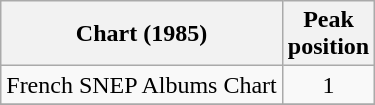<table class="wikitable sortable">
<tr>
<th>Chart (1985)</th>
<th>Peak<br>position</th>
</tr>
<tr>
<td>French SNEP Albums Chart</td>
<td align="center">1</td>
</tr>
<tr>
</tr>
</table>
